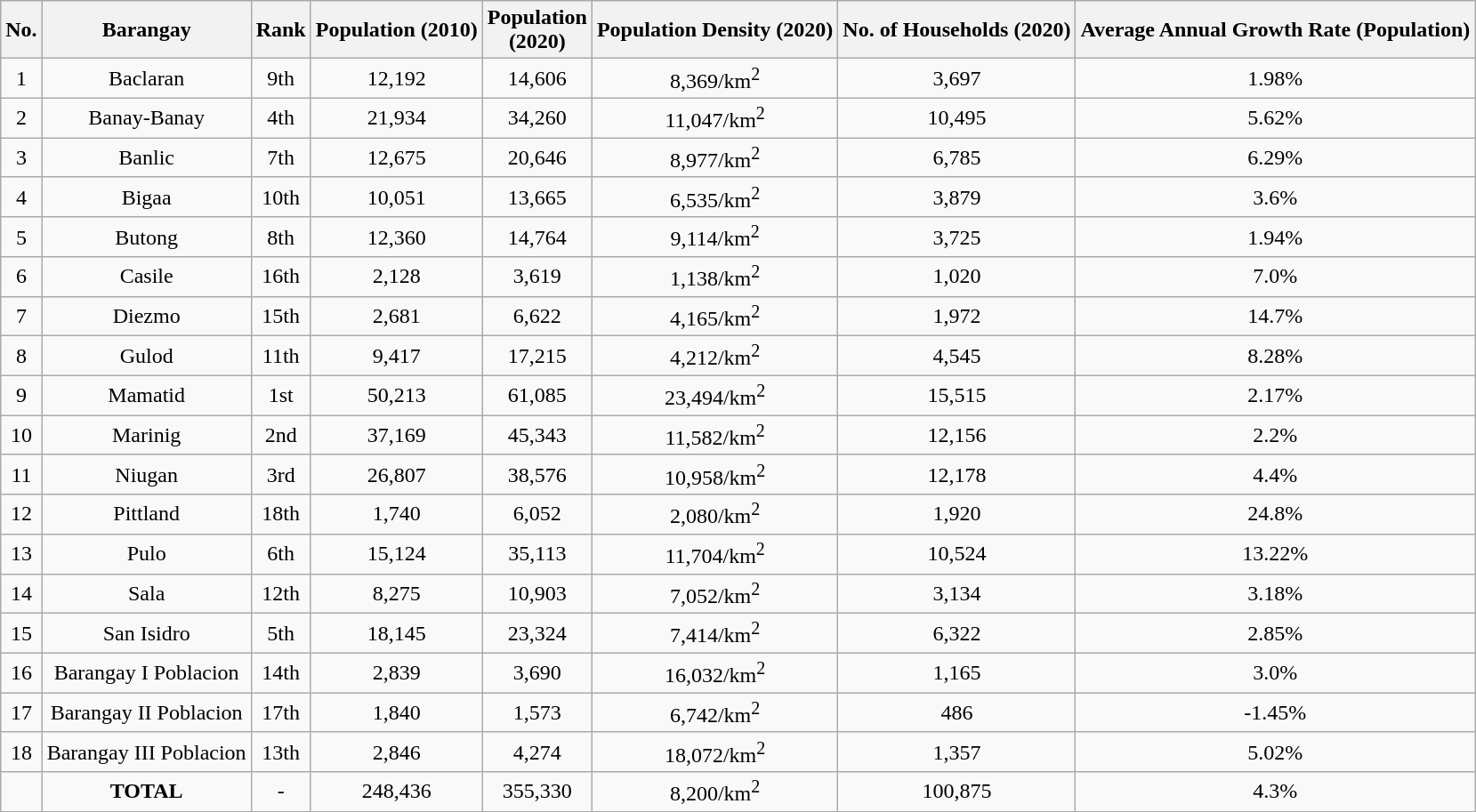<table class="wikitable sortable" style="text-align: center">
<tr>
<th>No.</th>
<th>Barangay</th>
<th>Rank</th>
<th>Population (2010)</th>
<th>Population<br>(2020)</th>
<th>Population Density (2020)</th>
<th>No. of Households (2020)</th>
<th>Average Annual Growth Rate (Population)</th>
</tr>
<tr>
<td>1</td>
<td>Baclaran</td>
<td>9th</td>
<td>12,192</td>
<td>14,606</td>
<td>8,369/km<sup>2</sup></td>
<td>3,697</td>
<td>1.98%</td>
</tr>
<tr>
<td>2</td>
<td>Banay-Banay</td>
<td>4th</td>
<td>21,934</td>
<td>34,260</td>
<td>11,047/km<sup>2</sup></td>
<td>10,495</td>
<td>5.62%</td>
</tr>
<tr>
<td>3</td>
<td>Banlic</td>
<td>7th</td>
<td>12,675</td>
<td>20,646</td>
<td>8,977/km<sup>2</sup></td>
<td>6,785</td>
<td>6.29%</td>
</tr>
<tr>
<td>4</td>
<td>Bigaa</td>
<td>10th</td>
<td>10,051</td>
<td>13,665</td>
<td>6,535/km<sup>2</sup></td>
<td>3,879</td>
<td>3.6%</td>
</tr>
<tr>
<td>5</td>
<td>Butong</td>
<td>8th</td>
<td>12,360</td>
<td>14,764</td>
<td>9,114/km<sup>2</sup></td>
<td>3,725</td>
<td>1.94%</td>
</tr>
<tr>
<td>6</td>
<td>Casile</td>
<td>16th</td>
<td>2,128</td>
<td>3,619</td>
<td>1,138/km<sup>2</sup></td>
<td>1,020</td>
<td>7.0%</td>
</tr>
<tr>
<td>7</td>
<td>Diezmo</td>
<td>15th</td>
<td>2,681</td>
<td>6,622</td>
<td>4,165/km<sup>2</sup></td>
<td>1,972</td>
<td>14.7%</td>
</tr>
<tr>
<td>8</td>
<td>Gulod</td>
<td>11th</td>
<td>9,417</td>
<td>17,215</td>
<td>4,212/km<sup>2</sup></td>
<td>4,545</td>
<td>8.28%</td>
</tr>
<tr>
<td>9</td>
<td>Mamatid</td>
<td>1st</td>
<td>50,213</td>
<td>61,085</td>
<td>23,494/km<sup>2</sup></td>
<td>15,515</td>
<td>2.17%</td>
</tr>
<tr>
<td>10</td>
<td>Marinig</td>
<td>2nd</td>
<td>37,169</td>
<td>45,343</td>
<td>11,582/km<sup>2</sup></td>
<td>12,156</td>
<td>2.2%</td>
</tr>
<tr>
<td>11</td>
<td>Niugan</td>
<td>3rd</td>
<td>26,807</td>
<td>38,576</td>
<td>10,958/km<sup>2</sup></td>
<td>12,178</td>
<td>4.4%</td>
</tr>
<tr>
<td>12</td>
<td>Pittland</td>
<td>18th</td>
<td>1,740</td>
<td>6,052</td>
<td>2,080/km<sup>2</sup></td>
<td>1,920</td>
<td>24.8%</td>
</tr>
<tr>
<td>13</td>
<td>Pulo</td>
<td>6th</td>
<td>15,124</td>
<td>35,113</td>
<td>11,704/km<sup>2</sup></td>
<td>10,524</td>
<td>13.22%</td>
</tr>
<tr>
<td>14</td>
<td>Sala</td>
<td>12th</td>
<td>8,275</td>
<td>10,903</td>
<td>7,052/km<sup>2</sup></td>
<td>3,134</td>
<td>3.18%</td>
</tr>
<tr>
<td>15</td>
<td>San Isidro</td>
<td>5th</td>
<td>18,145</td>
<td>23,324</td>
<td>7,414/km<sup>2</sup></td>
<td>6,322</td>
<td>2.85%</td>
</tr>
<tr>
<td>16</td>
<td>Barangay I Poblacion</td>
<td>14th</td>
<td>2,839</td>
<td>3,690</td>
<td>16,032/km<sup>2</sup></td>
<td>1,165</td>
<td>3.0%</td>
</tr>
<tr>
<td>17</td>
<td>Barangay II Poblacion</td>
<td>17th</td>
<td>1,840</td>
<td>1,573</td>
<td>6,742/km<sup>2</sup></td>
<td>486</td>
<td>-1.45%</td>
</tr>
<tr>
<td>18</td>
<td>Barangay III Poblacion</td>
<td>13th</td>
<td>2,846</td>
<td>4,274</td>
<td>18,072/km<sup>2</sup></td>
<td>1,357</td>
<td>5.02%</td>
</tr>
<tr>
<td></td>
<td><strong>TOTAL</strong></td>
<td>-</td>
<td>248,436</td>
<td>355,330</td>
<td>8,200/km<sup>2</sup></td>
<td>100,875</td>
<td>4.3%</td>
</tr>
</table>
